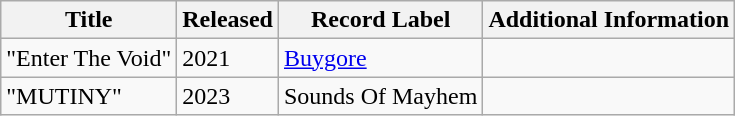<table class="wikitable">
<tr>
<th>Title</th>
<th>Released</th>
<th>Record Label</th>
<th>Additional Information</th>
</tr>
<tr>
<td>"Enter The Void"</td>
<td>2021</td>
<td><a href='#'>Buygore</a></td>
<td></td>
</tr>
<tr>
<td>"MUTINY"</td>
<td>2023</td>
<td>Sounds Of Mayhem</td>
<td></td>
</tr>
</table>
